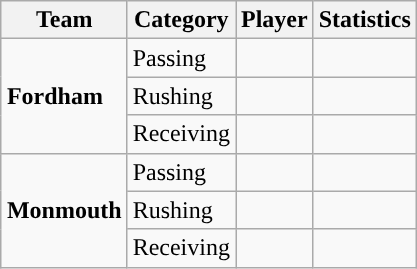<table class="wikitable" style="float: right;">
<tr>
<th>Team</th>
<th>Category</th>
<th>Player</th>
<th>Statistics</th>
</tr>
<tr>
<td rowspan=3><strong>Fordham</strong></td>
<td>Passing</td>
<td></td>
<td></td>
</tr>
<tr>
<td>Rushing</td>
<td></td>
<td></td>
</tr>
<tr>
<td>Receiving</td>
<td></td>
<td></td>
</tr>
<tr>
<td rowspan=3><strong>Monmouth</strong></td>
<td>Passing</td>
<td></td>
<td></td>
</tr>
<tr>
<td>Rushing</td>
<td></td>
<td></td>
</tr>
<tr>
<td>Receiving</td>
<td></td>
<td></td>
</tr>
</table>
